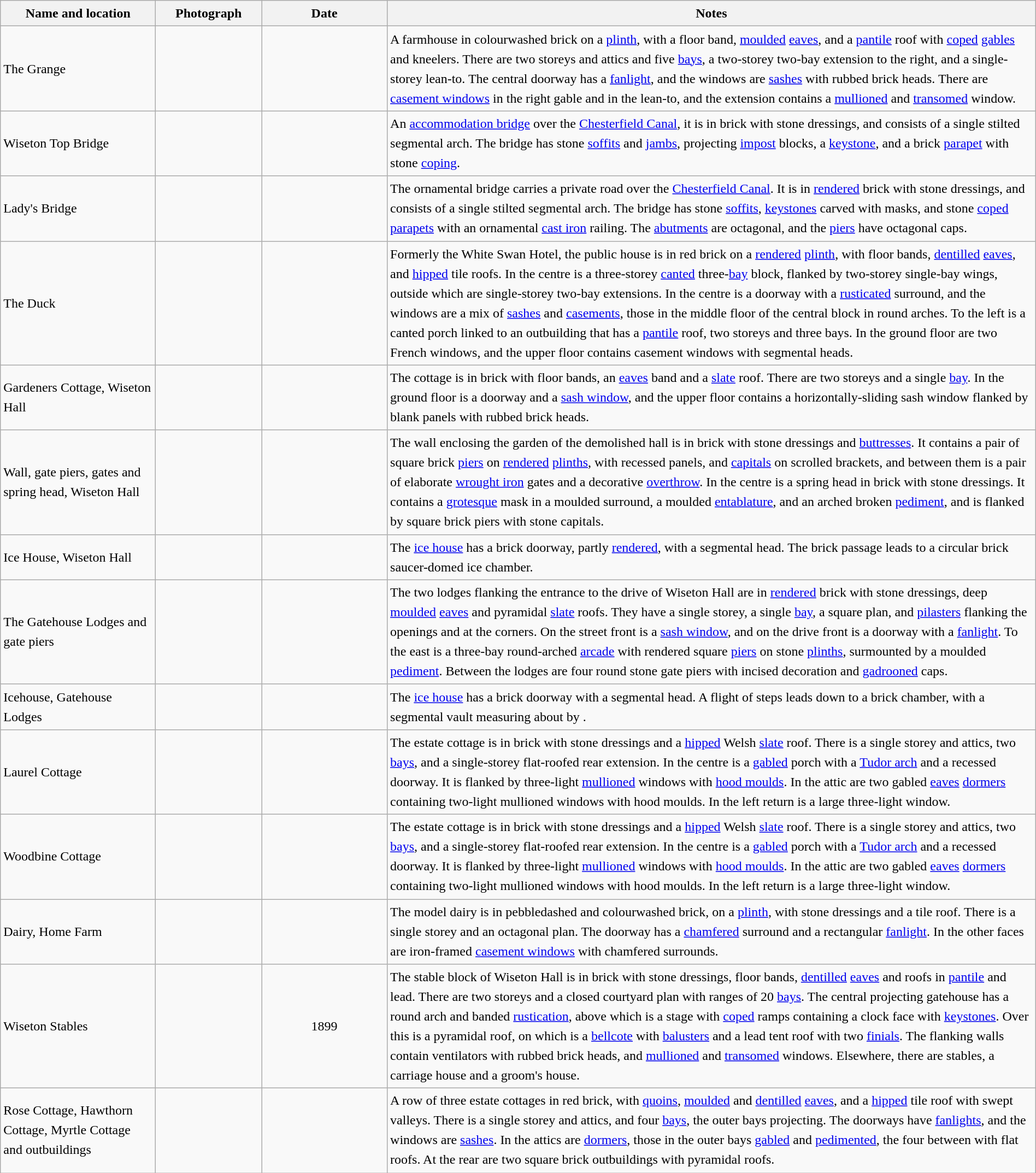<table class="wikitable sortable plainrowheaders" style="width:100%; border:0px; text-align:left; line-height:150%">
<tr>
<th scope="col"  style="width:150px">Name and location</th>
<th scope="col"  style="width:100px" class="unsortable">Photograph</th>
<th scope="col"  style="width:120px">Date</th>
<th scope="col"  style="width:650px" class="unsortable">Notes</th>
</tr>
<tr>
<td>The Grange<br><small></small></td>
<td></td>
<td align="center"></td>
<td>A farmhouse in colourwashed brick on a <a href='#'>plinth</a>, with a floor band, <a href='#'>moulded</a> <a href='#'>eaves</a>, and a <a href='#'>pantile</a> roof with <a href='#'>coped</a> <a href='#'>gables</a> and kneelers.  There are two storeys and attics and five <a href='#'>bays</a>, a two-storey two-bay extension to the right, and a single-storey lean-to.  The central doorway has a <a href='#'>fanlight</a>, and the windows are <a href='#'>sashes</a> with rubbed brick heads. There are <a href='#'>casement windows</a> in the right gable and in the lean-to, and the extension contains a <a href='#'>mullioned</a> and <a href='#'>transomed</a> window.</td>
</tr>
<tr>
<td>Wiseton Top Bridge<br><small></small></td>
<td></td>
<td align="center"></td>
<td>An <a href='#'>accommodation bridge</a> over the <a href='#'>Chesterfield Canal</a>, it is in brick with stone dressings, and consists of a single stilted segmental arch.  The bridge has stone <a href='#'>soffits</a> and <a href='#'>jambs</a>, projecting <a href='#'>impost</a> blocks, a <a href='#'>keystone</a>, and a brick <a href='#'>parapet</a> with stone <a href='#'>coping</a>.</td>
</tr>
<tr>
<td>Lady's Bridge<br><small></small></td>
<td></td>
<td align="center"></td>
<td>The ornamental bridge carries a private road over the <a href='#'>Chesterfield Canal</a>.  It is in <a href='#'>rendered</a> brick with stone dressings, and consists of a single stilted segmental arch.  The bridge has stone <a href='#'>soffits</a>, <a href='#'>keystones</a> carved with masks, and stone <a href='#'>coped</a> <a href='#'>parapets</a> with an ornamental <a href='#'>cast iron</a> railing.  The <a href='#'>abutments</a> are octagonal, and the <a href='#'>piers</a> have octagonal caps.</td>
</tr>
<tr>
<td>The Duck<br><small></small></td>
<td></td>
<td align="center"></td>
<td>Formerly the White Swan Hotel, the public house is in red brick on a <a href='#'>rendered</a> <a href='#'>plinth</a>, with floor bands, <a href='#'>dentilled</a> <a href='#'>eaves</a>, and <a href='#'>hipped</a> tile roofs.  In the centre is a three-storey <a href='#'>canted</a> three-<a href='#'>bay</a> block, flanked by two-storey single-bay wings, outside which are single-storey two-bay extensions.  In the centre is a doorway with a <a href='#'>rusticated</a> surround, and the windows are a mix of <a href='#'>sashes</a> and <a href='#'>casements</a>, those in the middle floor of the central block in round arches.  To the left is a canted porch linked to an outbuilding that has a <a href='#'>pantile</a> roof, two storeys and three bays.  In the ground floor are two French windows, and the upper floor contains casement windows with segmental heads.</td>
</tr>
<tr>
<td>Gardeners Cottage, Wiseton Hall<br><small></small></td>
<td></td>
<td align="center"></td>
<td>The cottage is in brick with floor bands, an <a href='#'>eaves</a> band and a <a href='#'>slate</a> roof.  There are two storeys and a single <a href='#'>bay</a>.  In the ground floor is a doorway and a <a href='#'>sash window</a>, and the upper floor contains a horizontally-sliding sash window flanked by blank panels with rubbed brick heads.</td>
</tr>
<tr>
<td>Wall, gate piers, gates and spring head, Wiseton Hall<br><small></small></td>
<td></td>
<td align="center"></td>
<td>The wall enclosing the garden of the demolished hall is in brick with stone dressings and <a href='#'>buttresses</a>.  It contains a pair of square brick <a href='#'>piers</a> on <a href='#'>rendered</a> <a href='#'>plinths</a>, with recessed panels, and <a href='#'>capitals</a> on scrolled brackets, and between them is a pair of elaborate <a href='#'>wrought iron</a> gates and a decorative <a href='#'>overthrow</a>.  In the centre is a spring head in brick with stone dressings.  It contains a <a href='#'>grotesque</a> mask in a moulded surround, a moulded <a href='#'>entablature</a>, and an arched broken <a href='#'>pediment</a>, and is flanked by square brick piers with stone capitals.</td>
</tr>
<tr>
<td>Ice House, Wiseton Hall<br><small></small></td>
<td></td>
<td align="center"></td>
<td>The <a href='#'>ice house</a> has a brick doorway, partly <a href='#'>rendered</a>, with a segmental head.  The brick passage leads to a circular brick saucer-domed ice chamber.</td>
</tr>
<tr>
<td>The Gatehouse Lodges and gate piers<br><small></small></td>
<td></td>
<td align="center"></td>
<td>The two lodges flanking the entrance to the drive of Wiseton Hall are in <a href='#'>rendered</a> brick with stone dressings, deep <a href='#'>moulded</a> <a href='#'>eaves</a> and pyramidal <a href='#'>slate</a> roofs.  They have a single storey, a single <a href='#'>bay</a>, a square plan, and <a href='#'>pilasters</a> flanking the openings and at the corners.  On the street front is a <a href='#'>sash window</a>, and on the drive front is a doorway with a <a href='#'>fanlight</a>.  To the east is a three-bay round-arched <a href='#'>arcade</a> with rendered square <a href='#'>piers</a> on stone <a href='#'>plinths</a>, surmounted by a moulded <a href='#'>pediment</a>.  Between the lodges are four round stone gate piers with incised decoration and <a href='#'>gadrooned</a> caps.</td>
</tr>
<tr>
<td>Icehouse, Gatehouse Lodges<br><small></small></td>
<td></td>
<td align="center"></td>
<td>The <a href='#'>ice house</a> has a brick doorway with a segmental head.  A flight of steps leads down to a brick chamber, with a segmental vault measuring about  by .</td>
</tr>
<tr>
<td>Laurel Cottage<br><small></small></td>
<td></td>
<td align="center"></td>
<td>The estate cottage is in brick with stone dressings and a <a href='#'>hipped</a> Welsh <a href='#'>slate</a> roof.  There is a single storey and attics, two <a href='#'>bays</a>, and a single-storey flat-roofed rear extension.  In the centre is a <a href='#'>gabled</a> porch with a <a href='#'>Tudor arch</a> and a recessed doorway.  It is flanked by three-light <a href='#'>mullioned</a> windows with <a href='#'>hood moulds</a>.  In the attic are two gabled <a href='#'>eaves</a> <a href='#'>dormers</a> containing two-light mullioned windows with hood moulds.  In the left return is a large three-light window.</td>
</tr>
<tr>
<td>Woodbine Cottage<br><small></small></td>
<td></td>
<td align="center"></td>
<td>The estate cottage is in brick with stone dressings and a <a href='#'>hipped</a> Welsh <a href='#'>slate</a> roof.  There is a single storey and attics, two <a href='#'>bays</a>, and a single-storey flat-roofed rear extension.  In the centre is a <a href='#'>gabled</a> porch with a <a href='#'>Tudor arch</a> and a recessed doorway.  It is flanked by three-light <a href='#'>mullioned</a> windows with <a href='#'>hood moulds</a>.  In the attic are two gabled <a href='#'>eaves</a> <a href='#'>dormers</a> containing two-light mullioned windows with hood moulds.  In the left return is a large three-light window.</td>
</tr>
<tr>
<td>Dairy, Home Farm<br><small></small></td>
<td></td>
<td align="center"></td>
<td>The model dairy is in pebbledashed and colourwashed brick, on a <a href='#'>plinth</a>, with stone dressings and a tile roof.  There is a single storey and an octagonal plan.  The doorway has a <a href='#'>chamfered</a> surround and a rectangular <a href='#'>fanlight</a>.  In the other faces are iron-framed <a href='#'>casement windows</a> with chamfered surrounds.</td>
</tr>
<tr>
<td>Wiseton Stables<br><small></small></td>
<td></td>
<td align="center">1899</td>
<td>The stable block of Wiseton Hall is in brick with stone dressings, floor bands, <a href='#'>dentilled</a> <a href='#'>eaves</a> and roofs in <a href='#'>pantile</a> and lead.  There are two storeys and a closed courtyard plan with ranges of 20 <a href='#'>bays</a>. The central projecting gatehouse has a round arch and banded <a href='#'>rustication</a>, above which is a stage with <a href='#'>coped</a> ramps containing a clock face with <a href='#'>keystones</a>.  Over this is a pyramidal roof, on which is a <a href='#'>bellcote</a> with <a href='#'>balusters</a> and a lead tent roof with two <a href='#'>finials</a>.  The flanking walls contain ventilators with rubbed brick heads, and <a href='#'>mullioned</a> and <a href='#'>transomed</a> windows.  Elsewhere, there are stables, a carriage house and a groom's house.</td>
</tr>
<tr>
<td>Rose Cottage, Hawthorn Cottage, Myrtle Cottage and outbuildings<br><small></small></td>
<td></td>
<td align="center"></td>
<td>A row of three estate cottages in red brick, with <a href='#'>quoins</a>, <a href='#'>moulded</a> and <a href='#'>dentilled</a> <a href='#'>eaves</a>, and a <a href='#'>hipped</a> tile roof with swept valleys.  There is a single storey and attics, and four <a href='#'>bays</a>, the outer bays projecting.  The doorways have <a href='#'>fanlights</a>, and the windows are <a href='#'>sashes</a>.  In the attics are <a href='#'>dormers</a>, those in the outer bays <a href='#'>gabled</a> and <a href='#'>pedimented</a>, the four between with flat roofs.  At the rear are two square brick outbuildings with pyramidal roofs.</td>
</tr>
<tr>
</tr>
</table>
